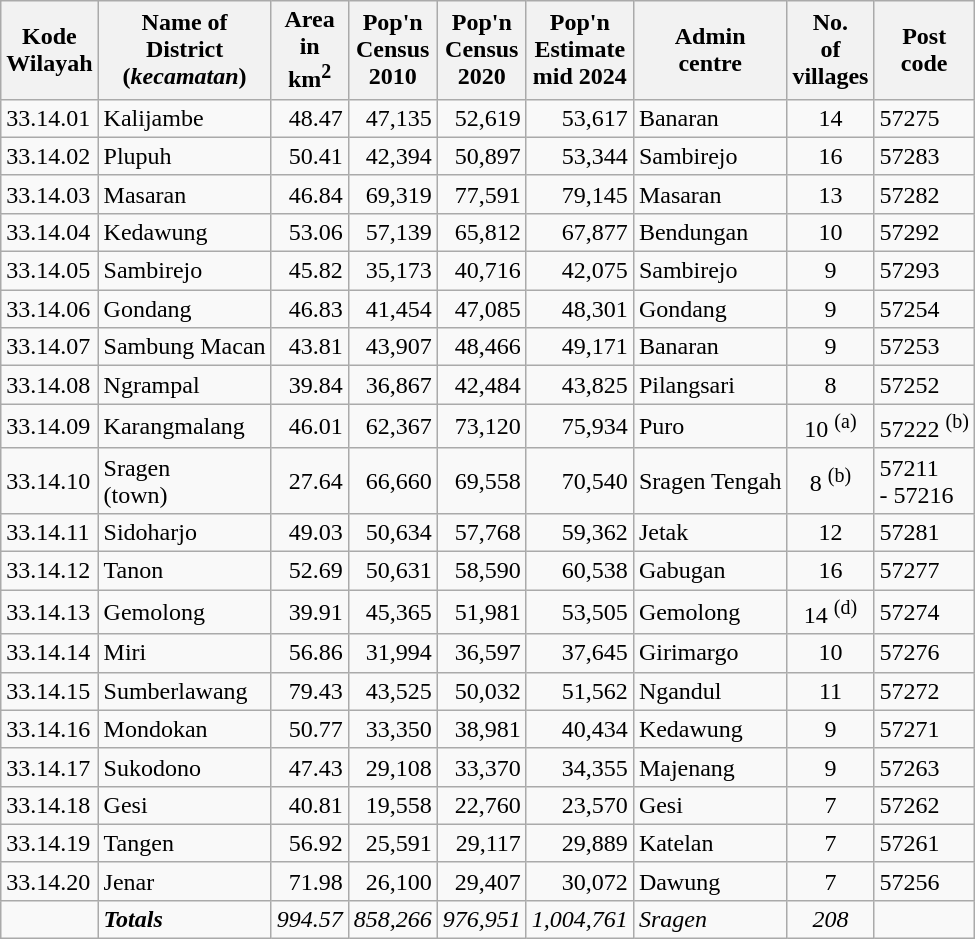<table class="sortable wikitable">
<tr>
<th>Kode <br>Wilayah</th>
<th>Name of<br>District<br>(<em>kecamatan</em>)</th>
<th>Area <br> in<br>km<sup>2</sup></th>
<th>Pop'n<br>Census<br>2010</th>
<th>Pop'n<br>Census<br>2020</th>
<th>Pop'n<br>Estimate<br>mid 2024</th>
<th>Admin<br>centre</th>
<th>No.<br>of<br>villages</th>
<th>Post<br>code</th>
</tr>
<tr>
<td>33.14.01</td>
<td>Kalijambe </td>
<td align="right">48.47</td>
<td align="right">47,135</td>
<td align="right">52,619</td>
<td align="right">53,617</td>
<td>Banaran</td>
<td align="center">14</td>
<td>57275</td>
</tr>
<tr>
<td>33.14.02</td>
<td>Plupuh </td>
<td align="right">50.41</td>
<td align="right">42,394</td>
<td align="right">50,897</td>
<td align="right">53,344</td>
<td>Sambirejo</td>
<td align="center">16</td>
<td>57283</td>
</tr>
<tr>
<td>33.14.03</td>
<td>Masaran </td>
<td align="right">46.84</td>
<td align="right">69,319</td>
<td align="right">77,591</td>
<td align="right">79,145</td>
<td>Masaran</td>
<td align="center">13</td>
<td>57282</td>
</tr>
<tr>
<td>33.14.04</td>
<td>Kedawung </td>
<td align="right">53.06</td>
<td align="right">57,139</td>
<td align="right">65,812</td>
<td align="right">67,877</td>
<td>Bendungan</td>
<td align="center">10</td>
<td>57292</td>
</tr>
<tr>
<td>33.14.05</td>
<td>Sambirejo </td>
<td align="right">45.82</td>
<td align="right">35,173</td>
<td align="right">40,716</td>
<td align="right">42,075</td>
<td>Sambirejo</td>
<td align="center">9</td>
<td>57293</td>
</tr>
<tr>
<td>33.14.06</td>
<td>Gondang </td>
<td align="right">46.83</td>
<td align="right">41,454</td>
<td align="right">47,085</td>
<td align="right">48,301</td>
<td>Gondang</td>
<td align="center">9</td>
<td>57254</td>
</tr>
<tr>
<td>33.14.07</td>
<td>Sambung Macan </td>
<td align="right">43.81</td>
<td align="right">43,907</td>
<td align="right">48,466</td>
<td align="right">49,171</td>
<td>Banaran</td>
<td align="center">9</td>
<td>57253</td>
</tr>
<tr>
<td>33.14.08</td>
<td>Ngrampal </td>
<td align="right">39.84</td>
<td align="right">36,867</td>
<td align="right">42,484</td>
<td align="right">43,825</td>
<td>Pilangsari</td>
<td align="center">8</td>
<td>57252</td>
</tr>
<tr>
<td>33.14.09</td>
<td>Karangmalang </td>
<td align="right">46.01</td>
<td align="right">62,367</td>
<td align="right">73,120</td>
<td align="right">75,934</td>
<td>Puro</td>
<td align="center">10 <sup>(a)</sup></td>
<td>57222 <sup>(b)</sup></td>
</tr>
<tr>
<td>33.14.10</td>
<td>Sragen <br>(town)</td>
<td align="right">27.64</td>
<td align="right">66,660</td>
<td align="right">69,558</td>
<td align="right">70,540</td>
<td>Sragen Tengah</td>
<td align="center">8 <sup>(b)</sup></td>
<td>57211 <br>- 57216</td>
</tr>
<tr>
<td>33.14.11</td>
<td>Sidoharjo </td>
<td align="right">49.03</td>
<td align="right">50,634</td>
<td align="right">57,768</td>
<td align="right">59,362</td>
<td>Jetak</td>
<td align="center">12</td>
<td>57281</td>
</tr>
<tr>
<td>33.14.12</td>
<td>Tanon </td>
<td align="right">52.69</td>
<td align="right">50,631</td>
<td align="right">58,590</td>
<td align="right">60,538</td>
<td>Gabugan</td>
<td align="center">16</td>
<td>57277</td>
</tr>
<tr>
<td>33.14.13</td>
<td>Gemolong </td>
<td align="right">39.91</td>
<td align="right">45,365</td>
<td align="right">51,981</td>
<td align="right">53,505</td>
<td>Gemolong</td>
<td align="center">14 <sup>(d)</sup></td>
<td>57274</td>
</tr>
<tr>
<td>33.14.14</td>
<td>Miri </td>
<td align="right">56.86</td>
<td align="right">31,994</td>
<td align="right">36,597</td>
<td align="right">37,645</td>
<td>Girimargo</td>
<td align="center">10</td>
<td>57276</td>
</tr>
<tr>
<td>33.14.15</td>
<td>Sumberlawang </td>
<td align="right">79.43</td>
<td align="right">43,525</td>
<td align="right">50,032</td>
<td align="right">51,562</td>
<td>Ngandul</td>
<td align="center">11</td>
<td>57272</td>
</tr>
<tr>
<td>33.14.16</td>
<td>Mondokan </td>
<td align="right">50.77</td>
<td align="right">33,350</td>
<td align="right">38,981</td>
<td align="right">40,434</td>
<td>Kedawung</td>
<td align="center">9</td>
<td>57271</td>
</tr>
<tr>
<td>33.14.17</td>
<td>Sukodono </td>
<td align="right">47.43</td>
<td align="right">29,108</td>
<td align="right">33,370</td>
<td align="right">34,355</td>
<td>Majenang</td>
<td align="center">9</td>
<td>57263</td>
</tr>
<tr>
<td>33.14.18</td>
<td>Gesi </td>
<td align="right">40.81</td>
<td align="right">19,558</td>
<td align="right">22,760</td>
<td align="right">23,570</td>
<td>Gesi</td>
<td align="center">7</td>
<td>57262</td>
</tr>
<tr>
<td>33.14.19</td>
<td>Tangen </td>
<td align="right">56.92</td>
<td align="right">25,591</td>
<td align="right">29,117</td>
<td align="right">29,889</td>
<td>Katelan</td>
<td align="center">7</td>
<td>57261</td>
</tr>
<tr>
<td>33.14.20</td>
<td>Jenar </td>
<td align="right">71.98</td>
<td align="right">26,100</td>
<td align="right">29,407</td>
<td align="right">30,072</td>
<td>Dawung</td>
<td align="center">7</td>
<td>57256</td>
</tr>
<tr>
<td></td>
<td><strong><em>Totals</em></strong></td>
<td align="right"><em>994.57</em></td>
<td align="right"><em>858,266</em></td>
<td align="right"><em>976,951</em></td>
<td align="right"><em>1,004,761</em></td>
<td><em>Sragen</em></td>
<td align="center"><em>208</em></td>
<td></td>
</tr>
</table>
